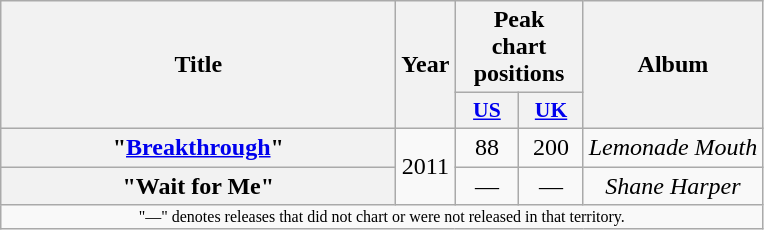<table class="wikitable plainrowheaders" style="text-align:center;" border="1">
<tr>
<th scope="col" rowspan="2" style="width:16em;">Title</th>
<th scope="col" rowspan="2">Year</th>
<th scope="col" colspan="2">Peak<br>chart<br>positions</th>
<th scope="col" rowspan="2">Album</th>
</tr>
<tr>
<th scope="col" style="width:2.5em;font-size:90%;"><a href='#'>US</a><br></th>
<th scope="col" style="width:2.5em;font-size:90%;"><a href='#'>UK</a><br></th>
</tr>
<tr>
<th scope="row">"<a href='#'>Breakthrough</a>"<br></th>
<td rowspan=2>2011</td>
<td>88</td>
<td>200</td>
<td><em>Lemonade Mouth</em></td>
</tr>
<tr>
<th scope="row">"Wait for Me"<br></th>
<td>—</td>
<td>—</td>
<td><em>Shane Harper</em></td>
</tr>
<tr>
<td align="center" colspan="15" style="font-size:8pt">"—" denotes releases that did not chart or were not released in that territory.</td>
</tr>
</table>
